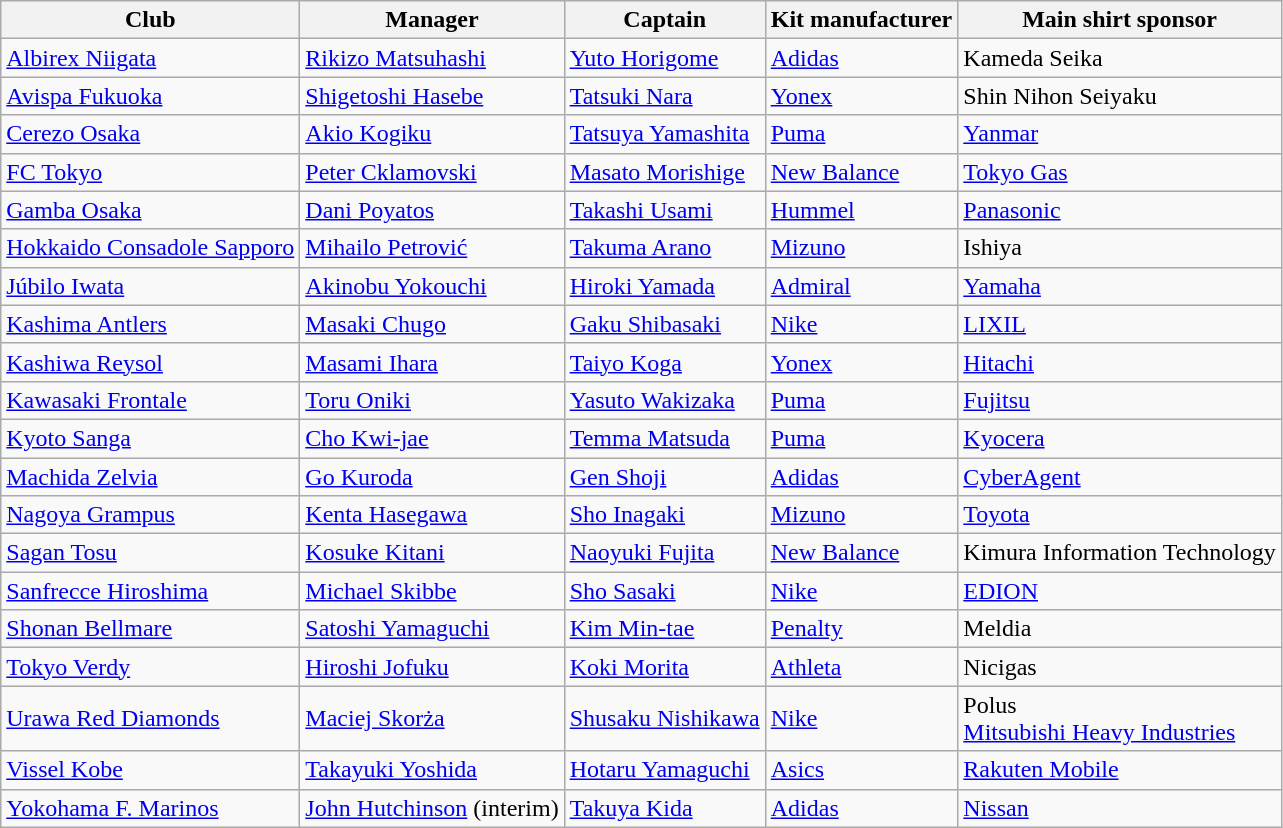<table class="wikitable sortable">
<tr>
<th>Club</th>
<th>Manager</th>
<th>Captain</th>
<th>Kit manufacturer</th>
<th>Main shirt sponsor</th>
</tr>
<tr>
<td><a href='#'>Albirex Niigata</a></td>
<td> <a href='#'>Rikizo Matsuhashi</a></td>
<td> <a href='#'>Yuto Horigome</a></td>
<td> <a href='#'>Adidas</a></td>
<td>Kameda Seika</td>
</tr>
<tr>
<td><a href='#'>Avispa Fukuoka</a></td>
<td> <a href='#'>Shigetoshi Hasebe</a></td>
<td> <a href='#'>Tatsuki Nara</a></td>
<td> <a href='#'>Yonex</a></td>
<td>Shin Nihon Seiyaku</td>
</tr>
<tr>
<td><a href='#'>Cerezo Osaka</a></td>
<td> <a href='#'>Akio Kogiku</a></td>
<td> <a href='#'>Tatsuya Yamashita</a></td>
<td> <a href='#'>Puma</a></td>
<td><a href='#'>Yanmar</a></td>
</tr>
<tr>
<td><a href='#'>FC Tokyo</a></td>
<td> <a href='#'>Peter Cklamovski</a></td>
<td> <a href='#'>Masato Morishige</a></td>
<td> <a href='#'>New Balance</a></td>
<td><a href='#'>Tokyo Gas</a></td>
</tr>
<tr>
<td><a href='#'>Gamba Osaka</a></td>
<td> <a href='#'>Dani Poyatos</a></td>
<td> <a href='#'>Takashi Usami</a></td>
<td> <a href='#'>Hummel</a></td>
<td><a href='#'>Panasonic</a></td>
</tr>
<tr>
<td><a href='#'>Hokkaido Consadole Sapporo</a></td>
<td> <a href='#'>Mihailo Petrović</a></td>
<td> <a href='#'>Takuma Arano</a></td>
<td> <a href='#'>Mizuno</a></td>
<td>Ishiya</td>
</tr>
<tr>
<td><a href='#'>Júbilo Iwata</a></td>
<td> <a href='#'>Akinobu Yokouchi</a></td>
<td> <a href='#'>Hiroki Yamada</a></td>
<td> <a href='#'>Admiral</a></td>
<td><a href='#'>Yamaha</a></td>
</tr>
<tr>
<td><a href='#'>Kashima Antlers</a></td>
<td> <a href='#'>Masaki Chugo</a></td>
<td> <a href='#'>Gaku Shibasaki</a></td>
<td> <a href='#'>Nike</a></td>
<td><a href='#'>LIXIL</a></td>
</tr>
<tr>
<td><a href='#'>Kashiwa Reysol</a></td>
<td> <a href='#'>Masami Ihara</a></td>
<td> <a href='#'>Taiyo Koga</a></td>
<td> <a href='#'>Yonex</a></td>
<td><a href='#'>Hitachi</a></td>
</tr>
<tr>
<td><a href='#'>Kawasaki Frontale</a></td>
<td> <a href='#'>Toru Oniki</a></td>
<td> <a href='#'>Yasuto Wakizaka</a></td>
<td> <a href='#'>Puma</a></td>
<td><a href='#'>Fujitsu</a></td>
</tr>
<tr>
<td><a href='#'>Kyoto Sanga</a></td>
<td> <a href='#'>Cho Kwi-jae</a></td>
<td> <a href='#'>Temma Matsuda</a></td>
<td> <a href='#'>Puma</a></td>
<td><a href='#'>Kyocera</a></td>
</tr>
<tr>
<td><a href='#'>Machida Zelvia</a></td>
<td> <a href='#'>Go Kuroda</a></td>
<td> <a href='#'>Gen Shoji</a></td>
<td> <a href='#'>Adidas</a></td>
<td><a href='#'>CyberAgent</a></td>
</tr>
<tr>
<td><a href='#'>Nagoya Grampus</a></td>
<td> <a href='#'>Kenta Hasegawa</a></td>
<td> <a href='#'>Sho Inagaki</a></td>
<td> <a href='#'>Mizuno</a></td>
<td><a href='#'>Toyota</a></td>
</tr>
<tr>
<td><a href='#'>Sagan Tosu</a></td>
<td> <a href='#'>Kosuke Kitani</a></td>
<td> <a href='#'>Naoyuki Fujita</a></td>
<td> <a href='#'>New Balance</a></td>
<td>Kimura Information Technology</td>
</tr>
<tr>
<td><a href='#'>Sanfrecce Hiroshima</a></td>
<td> <a href='#'>Michael Skibbe</a></td>
<td> <a href='#'>Sho Sasaki</a></td>
<td> <a href='#'>Nike</a></td>
<td><a href='#'>EDION</a></td>
</tr>
<tr>
<td><a href='#'>Shonan Bellmare</a></td>
<td> <a href='#'>Satoshi Yamaguchi</a></td>
<td> <a href='#'>Kim Min-tae</a></td>
<td> <a href='#'>Penalty</a></td>
<td>Meldia</td>
</tr>
<tr>
<td><a href='#'>Tokyo Verdy</a></td>
<td> <a href='#'>Hiroshi Jofuku</a></td>
<td> <a href='#'>Koki Morita</a></td>
<td> <a href='#'>Athleta</a></td>
<td>Nicigas</td>
</tr>
<tr>
<td><a href='#'>Urawa Red Diamonds</a></td>
<td> <a href='#'>Maciej Skorża</a></td>
<td> <a href='#'>Shusaku Nishikawa</a></td>
<td> <a href='#'>Nike</a></td>
<td>Polus<br><a href='#'>Mitsubishi Heavy Industries</a></td>
</tr>
<tr>
<td><a href='#'>Vissel Kobe</a></td>
<td> <a href='#'>Takayuki Yoshida</a></td>
<td> <a href='#'>Hotaru Yamaguchi</a></td>
<td> <a href='#'>Asics</a></td>
<td><a href='#'>Rakuten Mobile</a></td>
</tr>
<tr>
<td><a href='#'>Yokohama F. Marinos</a></td>
<td> <a href='#'>John Hutchinson</a> (interim)</td>
<td> <a href='#'>Takuya Kida</a></td>
<td> <a href='#'>Adidas</a></td>
<td><a href='#'>Nissan</a></td>
</tr>
</table>
